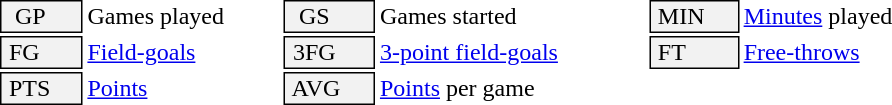<table class="toccolours " style="min-width:40em; white-space: nowrap;">
<tr>
<td style="background-color: #F2F2F2; border: 1px solid black;">  GP</td>
<td>Games played</td>
<td style="background-color: #F2F2F2; border: 1px solid black">  GS </td>
<td>Games started</td>
<td style="background-color: #F2F2F2; border: 1px solid black"> MIN </td>
<td><a href='#'>Minutes</a> played</td>
</tr>
<tr>
<td style="background-color: #F2F2F2; border: 1px solid black;"> FG </td>
<td style="padding-right: 8px"><a href='#'>Field-goals</a></td>
<td style="background-color: #F2F2F2; border: 1px solid black"> 3FG </td>
<td style="padding-right: 8px"><a href='#'>3-point field-goals</a></td>
<td style="background-color: #F2F2F2; border: 1px solid black"> FT </td>
<td><a href='#'>Free-throws</a></td>
</tr>
<tr>
<td style="background-color: #F2F2F2; border: 1px solid black;"> PTS </td>
<td><a href='#'>Points</a></td>
<td style="background-color: #F2F2F2; border: 1px solid black"> AVG </td>
<td><a href='#'>Points</a> per game</td>
<td></td>
<td></td>
</tr>
</table>
